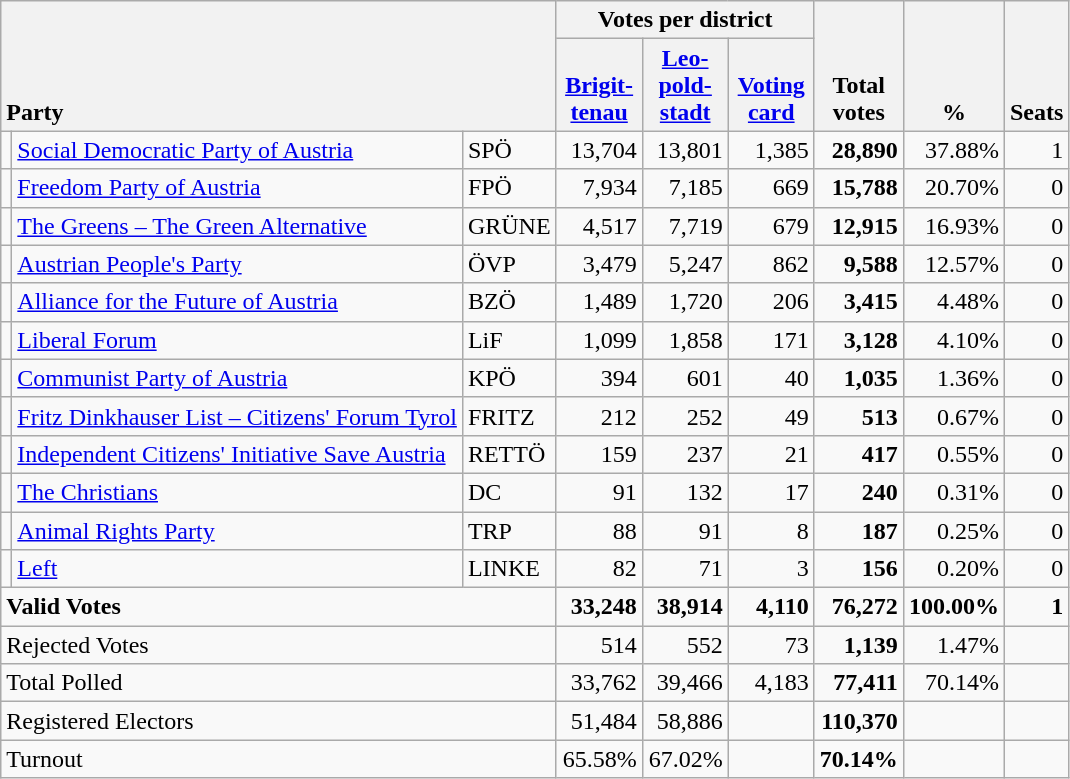<table class="wikitable" border="1" style="text-align:right;">
<tr>
<th style="text-align:left;" valign=bottom rowspan=2 colspan=3>Party</th>
<th colspan=3>Votes per district</th>
<th align=center valign=bottom rowspan=2 width="50">Total<br>votes</th>
<th align=center valign=bottom rowspan=2 width="50">%</th>
<th align=center valign=bottom rowspan=2>Seats</th>
</tr>
<tr>
<th align=center valign=bottom width="50"><a href='#'>Brigit-<br>tenau</a></th>
<th align=center valign=bottom width="50"><a href='#'>Leo-<br>pold-<br>stadt</a></th>
<th align=center valign=bottom width="50"><a href='#'>Voting<br>card</a></th>
</tr>
<tr>
<td></td>
<td align=left><a href='#'>Social Democratic Party of Austria</a></td>
<td align=left>SPÖ</td>
<td>13,704</td>
<td>13,801</td>
<td>1,385</td>
<td><strong>28,890</strong></td>
<td>37.88%</td>
<td>1</td>
</tr>
<tr>
<td></td>
<td align=left><a href='#'>Freedom Party of Austria</a></td>
<td align=left>FPÖ</td>
<td>7,934</td>
<td>7,185</td>
<td>669</td>
<td><strong>15,788</strong></td>
<td>20.70%</td>
<td>0</td>
</tr>
<tr>
<td></td>
<td align=left style="white-space: nowrap;"><a href='#'>The Greens – The Green Alternative</a></td>
<td align=left>GRÜNE</td>
<td>4,517</td>
<td>7,719</td>
<td>679</td>
<td><strong>12,915</strong></td>
<td>16.93%</td>
<td>0</td>
</tr>
<tr>
<td></td>
<td align=left><a href='#'>Austrian People's Party</a></td>
<td align=left>ÖVP</td>
<td>3,479</td>
<td>5,247</td>
<td>862</td>
<td><strong>9,588</strong></td>
<td>12.57%</td>
<td>0</td>
</tr>
<tr>
<td></td>
<td align=left><a href='#'>Alliance for the Future of Austria</a></td>
<td align=left>BZÖ</td>
<td>1,489</td>
<td>1,720</td>
<td>206</td>
<td><strong>3,415</strong></td>
<td>4.48%</td>
<td>0</td>
</tr>
<tr>
<td></td>
<td align=left><a href='#'>Liberal Forum</a></td>
<td align=left>LiF</td>
<td>1,099</td>
<td>1,858</td>
<td>171</td>
<td><strong>3,128</strong></td>
<td>4.10%</td>
<td>0</td>
</tr>
<tr>
<td></td>
<td align=left><a href='#'>Communist Party of Austria</a></td>
<td align=left>KPÖ</td>
<td>394</td>
<td>601</td>
<td>40</td>
<td><strong>1,035</strong></td>
<td>1.36%</td>
<td>0</td>
</tr>
<tr>
<td></td>
<td align=left><a href='#'>Fritz Dinkhauser List – Citizens' Forum Tyrol </a></td>
<td align=left>FRITZ</td>
<td>212</td>
<td>252</td>
<td>49</td>
<td><strong>513</strong></td>
<td>0.67%</td>
<td>0</td>
</tr>
<tr>
<td></td>
<td align=left><a href='#'>Independent Citizens' Initiative Save Austria</a></td>
<td align=left>RETTÖ</td>
<td>159</td>
<td>237</td>
<td>21</td>
<td><strong>417</strong></td>
<td>0.55%</td>
<td>0</td>
</tr>
<tr>
<td></td>
<td align=left><a href='#'>The Christians</a></td>
<td align=left>DC</td>
<td>91</td>
<td>132</td>
<td>17</td>
<td><strong>240</strong></td>
<td>0.31%</td>
<td>0</td>
</tr>
<tr>
<td></td>
<td align=left><a href='#'>Animal Rights Party</a></td>
<td align=left>TRP</td>
<td>88</td>
<td>91</td>
<td>8</td>
<td><strong>187</strong></td>
<td>0.25%</td>
<td>0</td>
</tr>
<tr>
<td></td>
<td align=left><a href='#'>Left</a></td>
<td align=left>LINKE</td>
<td>82</td>
<td>71</td>
<td>3</td>
<td><strong>156</strong></td>
<td>0.20%</td>
<td>0</td>
</tr>
<tr style="font-weight:bold">
<td align=left colspan=3>Valid Votes</td>
<td>33,248</td>
<td>38,914</td>
<td>4,110</td>
<td>76,272</td>
<td>100.00%</td>
<td>1</td>
</tr>
<tr>
<td align=left colspan=3>Rejected Votes</td>
<td>514</td>
<td>552</td>
<td>73</td>
<td><strong>1,139</strong></td>
<td>1.47%</td>
<td></td>
</tr>
<tr>
<td align=left colspan=3>Total Polled</td>
<td>33,762</td>
<td>39,466</td>
<td>4,183</td>
<td><strong>77,411</strong></td>
<td>70.14%</td>
<td></td>
</tr>
<tr>
<td align=left colspan=3>Registered Electors</td>
<td>51,484</td>
<td>58,886</td>
<td></td>
<td><strong>110,370</strong></td>
<td></td>
<td></td>
</tr>
<tr>
<td align=left colspan=3>Turnout</td>
<td>65.58%</td>
<td>67.02%</td>
<td></td>
<td><strong>70.14%</strong></td>
<td></td>
<td></td>
</tr>
</table>
